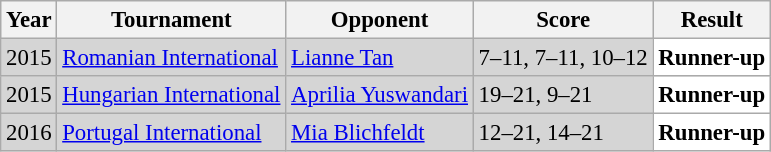<table class="sortable wikitable" style="font-size: 95%;">
<tr>
<th>Year</th>
<th>Tournament</th>
<th>Opponent</th>
<th>Score</th>
<th>Result</th>
</tr>
<tr style="background:#D5D5D5">
<td align="center">2015</td>
<td align="left"><a href='#'>Romanian International</a></td>
<td align="left"> <a href='#'>Lianne Tan</a></td>
<td align="left">7–11, 7–11, 10–12</td>
<td style="text-align:left; background:white"> <strong>Runner-up</strong></td>
</tr>
<tr style="background:#D5D5D5">
<td align="center">2015</td>
<td align="left"><a href='#'>Hungarian International</a></td>
<td align="left"> <a href='#'>Aprilia Yuswandari</a></td>
<td align="left">19–21, 9–21</td>
<td style="text-align:left; background:white"> <strong>Runner-up</strong></td>
</tr>
<tr style="background:#D5D5D5">
<td align="center">2016</td>
<td align="left"><a href='#'>Portugal International</a></td>
<td align="left"> <a href='#'>Mia Blichfeldt</a></td>
<td align="left">12–21, 14–21</td>
<td style="text-align:left; background:white"> <strong>Runner-up</strong></td>
</tr>
</table>
